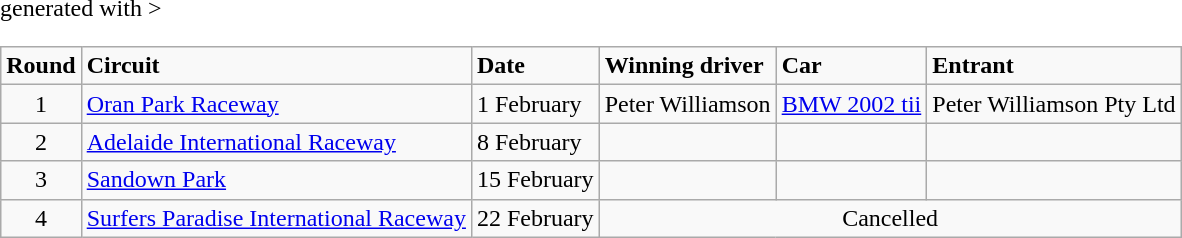<table class="wikitable" <hiddentext>generated with >
<tr style="font-weight:bold">
<td height="14" align="center">Round</td>
<td>Circuit</td>
<td>Date</td>
<td>Winning driver</td>
<td>Car</td>
<td>Entrant</td>
</tr>
<tr>
<td height="14" align="center">1</td>
<td><a href='#'>Oran Park Raceway</a></td>
<td>1 February</td>
<td>Peter Williamson</td>
<td><a href='#'>BMW 2002 tii</a></td>
<td>Peter Williamson Pty Ltd</td>
</tr>
<tr>
<td height="14" align="center">2</td>
<td><a href='#'>Adelaide International Raceway</a></td>
<td>8 February</td>
<td align="center"> </td>
<td> </td>
<td align="center"> </td>
</tr>
<tr>
<td height="14" align="center">3</td>
<td><a href='#'>Sandown Park</a></td>
<td>15 February</td>
<td align="center"> </td>
<td> </td>
<td> </td>
</tr>
<tr>
<td height="14" align="center">4</td>
<td><a href='#'>Surfers Paradise International Raceway</a></td>
<td>22 February</td>
<td colspan="3" align="center">Cancelled</td>
</tr>
</table>
